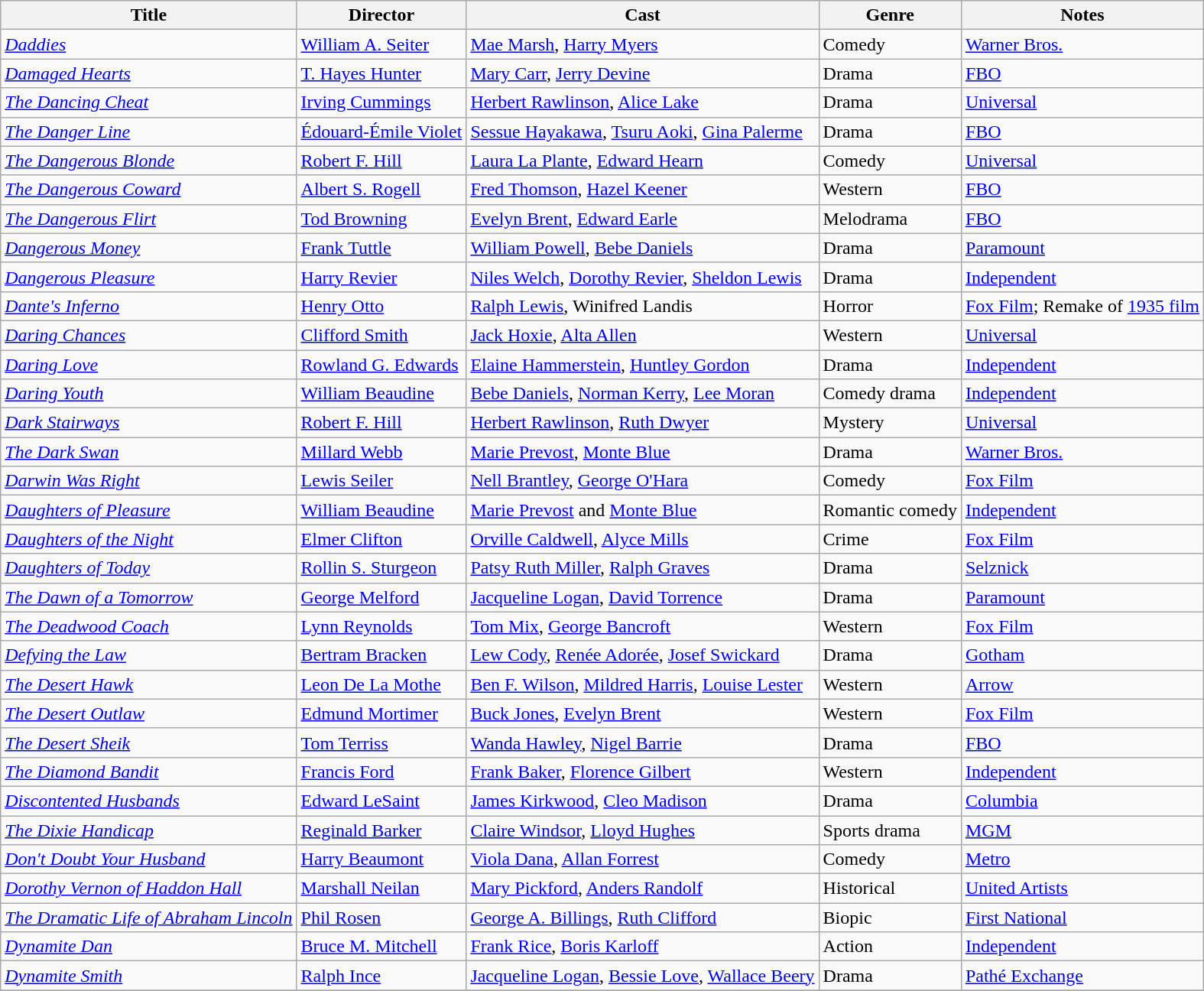<table class="wikitable">
<tr>
<th>Title</th>
<th>Director</th>
<th>Cast</th>
<th>Genre</th>
<th>Notes</th>
</tr>
<tr>
<td><em><a href='#'>Daddies</a></em></td>
<td><a href='#'>William A. Seiter</a></td>
<td><a href='#'>Mae Marsh</a>, <a href='#'>Harry Myers</a></td>
<td>Comedy</td>
<td><a href='#'>Warner Bros.</a></td>
</tr>
<tr>
<td><em><a href='#'>Damaged Hearts</a></em></td>
<td><a href='#'>T. Hayes Hunter</a></td>
<td><a href='#'>Mary Carr</a>, <a href='#'>Jerry Devine</a></td>
<td>Drama</td>
<td><a href='#'>FBO</a></td>
</tr>
<tr>
<td><em><a href='#'>The Dancing Cheat</a></em></td>
<td><a href='#'>Irving Cummings</a></td>
<td><a href='#'>Herbert Rawlinson</a>, <a href='#'>Alice Lake</a></td>
<td>Drama</td>
<td><a href='#'>Universal</a></td>
</tr>
<tr>
<td><em><a href='#'>The Danger Line</a></em></td>
<td><a href='#'>Édouard-Émile Violet</a></td>
<td><a href='#'>Sessue Hayakawa</a>, <a href='#'>Tsuru Aoki</a>, <a href='#'>Gina Palerme</a></td>
<td>Drama</td>
<td><a href='#'>FBO</a></td>
</tr>
<tr>
<td><em><a href='#'>The Dangerous Blonde</a></em></td>
<td><a href='#'>Robert F. Hill</a></td>
<td><a href='#'>Laura La Plante</a>, <a href='#'>Edward Hearn</a></td>
<td>Comedy</td>
<td><a href='#'>Universal</a></td>
</tr>
<tr>
<td><em><a href='#'>The Dangerous Coward</a></em></td>
<td><a href='#'>Albert S. Rogell</a></td>
<td><a href='#'>Fred Thomson</a>, <a href='#'>Hazel Keener</a></td>
<td>Western</td>
<td><a href='#'>FBO</a></td>
</tr>
<tr>
<td><em><a href='#'>The Dangerous Flirt</a></em></td>
<td><a href='#'>Tod Browning</a></td>
<td><a href='#'>Evelyn Brent</a>, <a href='#'>Edward Earle</a></td>
<td>Melodrama</td>
<td><a href='#'>FBO</a></td>
</tr>
<tr>
<td><em><a href='#'>Dangerous Money</a></em></td>
<td><a href='#'>Frank Tuttle</a></td>
<td><a href='#'>William Powell</a>, <a href='#'>Bebe Daniels</a></td>
<td>Drama</td>
<td><a href='#'>Paramount</a></td>
</tr>
<tr>
<td><em><a href='#'>Dangerous Pleasure</a></em></td>
<td><a href='#'>Harry Revier</a></td>
<td><a href='#'>Niles Welch</a>, <a href='#'>Dorothy Revier</a>, <a href='#'>Sheldon Lewis</a></td>
<td>Drama</td>
<td><a href='#'>Independent</a></td>
</tr>
<tr>
<td><em><a href='#'>Dante's Inferno</a></em></td>
<td><a href='#'>Henry Otto</a></td>
<td><a href='#'>Ralph Lewis</a>, Winifred Landis</td>
<td>Horror</td>
<td><a href='#'>Fox Film</a>; Remake of <a href='#'>1935 film</a></td>
</tr>
<tr>
<td><em><a href='#'>Daring Chances</a></em></td>
<td><a href='#'>Clifford Smith</a></td>
<td><a href='#'>Jack Hoxie</a>, <a href='#'>Alta Allen</a></td>
<td>Western</td>
<td><a href='#'>Universal</a></td>
</tr>
<tr>
<td><em><a href='#'>Daring Love</a></em></td>
<td><a href='#'>Rowland G. Edwards</a></td>
<td><a href='#'>Elaine Hammerstein</a>, <a href='#'>Huntley Gordon</a></td>
<td>Drama</td>
<td><a href='#'>Independent</a></td>
</tr>
<tr>
<td><em><a href='#'>Daring Youth</a></em></td>
<td><a href='#'>William Beaudine</a></td>
<td><a href='#'>Bebe Daniels</a>, <a href='#'>Norman Kerry</a>, <a href='#'>Lee Moran</a></td>
<td>Comedy drama</td>
<td><a href='#'>Independent</a></td>
</tr>
<tr>
<td><em><a href='#'>Dark Stairways</a></em></td>
<td><a href='#'>Robert F. Hill</a></td>
<td><a href='#'>Herbert Rawlinson</a>, <a href='#'>Ruth Dwyer</a></td>
<td>Mystery</td>
<td><a href='#'>Universal</a></td>
</tr>
<tr>
<td><em><a href='#'>The Dark Swan</a></em></td>
<td><a href='#'>Millard Webb</a></td>
<td><a href='#'>Marie Prevost</a>, <a href='#'>Monte Blue</a></td>
<td>Drama</td>
<td><a href='#'>Warner Bros.</a></td>
</tr>
<tr>
<td><em><a href='#'>Darwin Was Right</a></em></td>
<td><a href='#'>Lewis Seiler</a></td>
<td><a href='#'>Nell Brantley</a>, <a href='#'>George O'Hara</a></td>
<td>Comedy</td>
<td><a href='#'>Fox Film</a></td>
</tr>
<tr>
<td><em><a href='#'>Daughters of Pleasure</a></em></td>
<td><a href='#'>William Beaudine</a></td>
<td><a href='#'>Marie Prevost</a> and <a href='#'>Monte Blue</a></td>
<td>Romantic comedy</td>
<td><a href='#'>Independent</a></td>
</tr>
<tr>
<td><em><a href='#'>Daughters of the Night</a></em></td>
<td><a href='#'>Elmer Clifton</a></td>
<td><a href='#'>Orville Caldwell</a>, <a href='#'>Alyce Mills</a></td>
<td>Crime</td>
<td><a href='#'>Fox Film</a></td>
</tr>
<tr>
<td><em><a href='#'>Daughters of Today</a></em></td>
<td><a href='#'>Rollin S. Sturgeon</a></td>
<td><a href='#'>Patsy Ruth Miller</a>, <a href='#'>Ralph Graves</a></td>
<td>Drama</td>
<td><a href='#'>Selznick</a></td>
</tr>
<tr>
<td><em><a href='#'>The Dawn of a Tomorrow</a></em></td>
<td><a href='#'>George Melford</a></td>
<td><a href='#'>Jacqueline Logan</a>, <a href='#'>David Torrence</a></td>
<td>Drama</td>
<td><a href='#'>Paramount</a></td>
</tr>
<tr>
<td><em><a href='#'>The Deadwood Coach</a></em></td>
<td><a href='#'>Lynn Reynolds</a></td>
<td><a href='#'>Tom Mix</a>, <a href='#'>George Bancroft</a></td>
<td>Western</td>
<td><a href='#'>Fox Film</a></td>
</tr>
<tr>
<td><em><a href='#'>Defying the Law</a></em></td>
<td><a href='#'>Bertram Bracken</a></td>
<td><a href='#'>Lew Cody</a>, <a href='#'>Renée Adorée</a>, <a href='#'>Josef Swickard</a></td>
<td>Drama</td>
<td><a href='#'>Gotham</a></td>
</tr>
<tr>
<td><em><a href='#'>The Desert Hawk</a></em></td>
<td><a href='#'>Leon De La Mothe</a></td>
<td><a href='#'>Ben F. Wilson</a>, <a href='#'>Mildred Harris</a>, <a href='#'>Louise Lester</a></td>
<td>Western</td>
<td><a href='#'>Arrow</a></td>
</tr>
<tr>
<td><em><a href='#'>The Desert Outlaw</a></em></td>
<td><a href='#'>Edmund Mortimer</a></td>
<td><a href='#'>Buck Jones</a>, <a href='#'>Evelyn Brent</a></td>
<td>Western</td>
<td><a href='#'>Fox Film</a></td>
</tr>
<tr>
<td><em><a href='#'>The Desert Sheik</a></em></td>
<td><a href='#'>Tom Terriss</a></td>
<td><a href='#'>Wanda Hawley</a>, <a href='#'>Nigel Barrie</a></td>
<td>Drama</td>
<td><a href='#'>FBO</a></td>
</tr>
<tr>
<td><em><a href='#'>The Diamond Bandit</a></em></td>
<td><a href='#'>Francis Ford</a></td>
<td><a href='#'>Frank Baker</a>, <a href='#'>Florence Gilbert</a></td>
<td>Western</td>
<td><a href='#'>Independent</a></td>
</tr>
<tr>
<td><em><a href='#'>Discontented Husbands</a></em></td>
<td><a href='#'>Edward LeSaint</a></td>
<td><a href='#'>James Kirkwood</a>, <a href='#'>Cleo Madison</a></td>
<td>Drama</td>
<td><a href='#'>Columbia</a></td>
</tr>
<tr>
<td><em><a href='#'>The Dixie Handicap</a></em></td>
<td><a href='#'>Reginald Barker</a></td>
<td><a href='#'>Claire Windsor</a>, <a href='#'>Lloyd Hughes</a></td>
<td>Sports drama</td>
<td><a href='#'>MGM</a></td>
</tr>
<tr>
<td><em><a href='#'>Don't Doubt Your Husband</a></em></td>
<td><a href='#'>Harry Beaumont</a></td>
<td><a href='#'>Viola Dana</a>, <a href='#'>Allan Forrest</a></td>
<td>Comedy</td>
<td><a href='#'>Metro</a></td>
</tr>
<tr>
<td><em><a href='#'>Dorothy Vernon of Haddon Hall</a></em></td>
<td><a href='#'>Marshall Neilan</a></td>
<td><a href='#'>Mary Pickford</a>, <a href='#'>Anders Randolf</a></td>
<td>Historical</td>
<td><a href='#'>United Artists</a></td>
</tr>
<tr>
<td><em><a href='#'>The Dramatic Life of Abraham Lincoln</a></em></td>
<td><a href='#'>Phil Rosen</a></td>
<td><a href='#'>George A. Billings</a>, <a href='#'>Ruth Clifford</a></td>
<td>Biopic</td>
<td><a href='#'>First National</a></td>
</tr>
<tr>
<td><em><a href='#'>Dynamite Dan</a></em></td>
<td><a href='#'>Bruce M. Mitchell</a></td>
<td><a href='#'>Frank Rice</a>, <a href='#'>Boris Karloff</a></td>
<td>Action</td>
<td><a href='#'>Independent</a></td>
</tr>
<tr>
<td><em><a href='#'>Dynamite Smith</a></em></td>
<td><a href='#'>Ralph Ince</a></td>
<td><a href='#'>Jacqueline Logan</a>, <a href='#'>Bessie Love</a>, <a href='#'>Wallace Beery</a></td>
<td>Drama</td>
<td><a href='#'>Pathé Exchange</a></td>
</tr>
<tr>
</tr>
</table>
